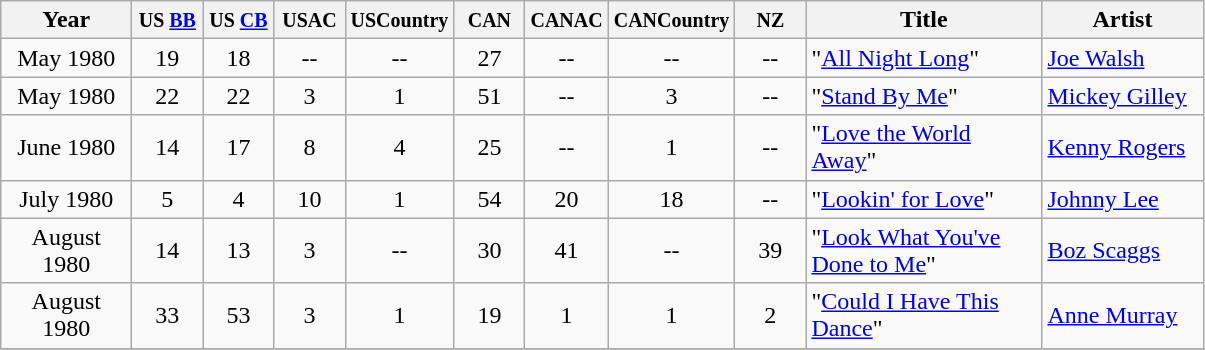<table class="wikitable">
<tr>
<th style="width:80px;">Year</th>
<th style="width:40px;"><small>US <a href='#'>BB</a></small></th>
<th style="width:40px;"><small>US <a href='#'>CB</a></small></th>
<th style="width:40px;"><small>US</small><small>AC</small></th>
<th style="width:40px;"><small>US</small><small>Country</small></th>
<th style="width:40px;"><small>CAN</small></th>
<th style="width:40px;"><small>CAN</small><small>AC</small></th>
<th style="width:40px;"><small>CAN</small><small>Country</small></th>
<th style="width:40px;"><small>NZ</small></th>
<th style="width:150px;">Title</th>
<th style="width:100px;">Artist</th>
</tr>
<tr>
<td style="text-align:center;">May 1980</td>
<td style="text-align:center;">19</td>
<td style="text-align:center;">18</td>
<td style="text-align:center;">--</td>
<td style="text-align:center;">--</td>
<td style="text-align:center;">27</td>
<td style="text-align:center;">--</td>
<td style="text-align:center;">--</td>
<td style="text-align:center;">--</td>
<td>"<a href='#'>All Night Long</a>"</td>
<td><a href='#'>Joe Walsh</a></td>
</tr>
<tr>
<td style="text-align:center;">May 1980</td>
<td style="text-align:center;">22</td>
<td style="text-align:center;">22</td>
<td style="text-align:center;">3</td>
<td style="text-align:center;">1</td>
<td style="text-align:center;">51</td>
<td style="text-align:center;">--</td>
<td style="text-align:center;">3</td>
<td style="text-align:center;">--</td>
<td>"<a href='#'>Stand By Me</a>"</td>
<td><a href='#'>Mickey Gilley</a></td>
</tr>
<tr>
<td style="text-align:center;">June 1980</td>
<td style="text-align:center;">14</td>
<td style="text-align:center;">17</td>
<td style="text-align:center;">8</td>
<td style="text-align:center;">4</td>
<td style="text-align:center;">25</td>
<td style="text-align:center;">--</td>
<td style="text-align:center;">1</td>
<td style="text-align:center;">--</td>
<td>"<a href='#'>Love the World Away</a>"</td>
<td><a href='#'>Kenny Rogers</a></td>
</tr>
<tr>
<td style="text-align:center;">July 1980</td>
<td style="text-align:center;">5</td>
<td style="text-align:center;">4</td>
<td style="text-align:center;">10</td>
<td style="text-align:center;">1</td>
<td style="text-align:center;">54</td>
<td style="text-align:center;">20</td>
<td style="text-align:center;">18</td>
<td style="text-align:center;">--</td>
<td>"<a href='#'>Lookin' for Love</a>"</td>
<td><a href='#'>Johnny Lee</a></td>
</tr>
<tr>
<td style="text-align:center;">August 1980</td>
<td style="text-align:center;">14</td>
<td style="text-align:center;">13</td>
<td style="text-align:center;">3</td>
<td style="text-align:center;">--</td>
<td style="text-align:center;">30</td>
<td style="text-align:center;">41</td>
<td style="text-align:center;">--</td>
<td style="text-align:center;">39</td>
<td>"<a href='#'>Look What You've Done to Me</a>"</td>
<td><a href='#'>Boz Scaggs</a></td>
</tr>
<tr>
<td style="text-align:center;">August 1980</td>
<td style="text-align:center;">33</td>
<td style="text-align:center;">53</td>
<td style="text-align:center;">3</td>
<td style="text-align:center;">1</td>
<td style="text-align:center;">19</td>
<td style="text-align:center;">1</td>
<td style="text-align:center;">1</td>
<td style="text-align:center;">2</td>
<td>"<a href='#'>Could I Have This Dance</a>"</td>
<td><a href='#'>Anne Murray</a></td>
</tr>
<tr>
</tr>
</table>
